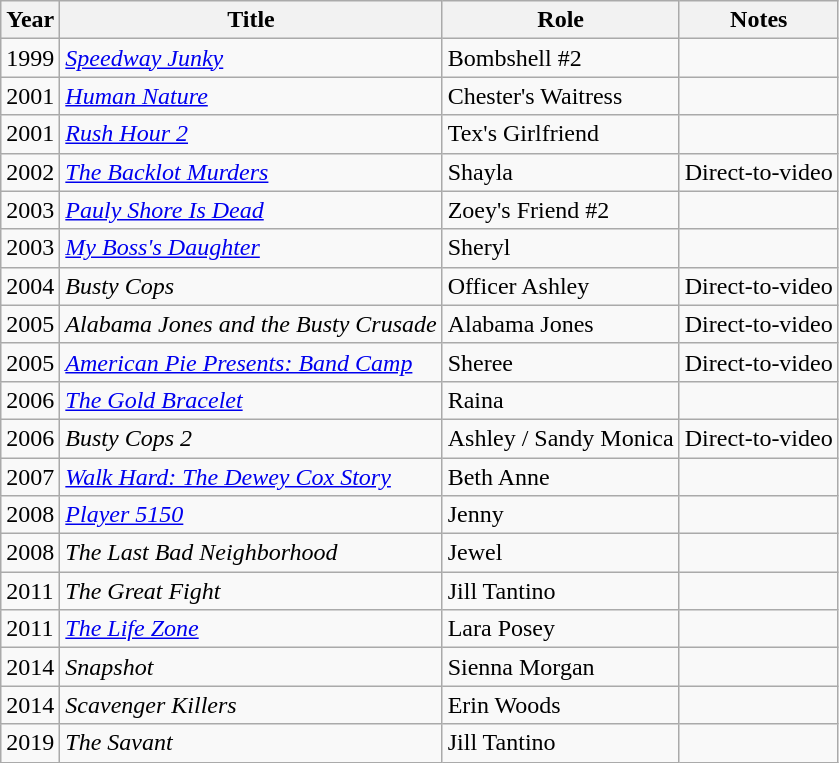<table class="wikitable sortable">
<tr>
<th>Year</th>
<th>Title</th>
<th>Role</th>
<th>Notes</th>
</tr>
<tr>
<td>1999</td>
<td><em><a href='#'>Speedway Junky</a></em></td>
<td>Bombshell #2</td>
<td></td>
</tr>
<tr>
<td>2001</td>
<td><a href='#'><em>Human Nature</em></a></td>
<td>Chester's Waitress</td>
<td></td>
</tr>
<tr>
<td>2001</td>
<td><em><a href='#'>Rush Hour 2</a></em></td>
<td>Tex's Girlfriend</td>
<td></td>
</tr>
<tr>
<td>2002</td>
<td><em><a href='#'>The Backlot Murders</a></em></td>
<td>Shayla</td>
<td>Direct-to-video</td>
</tr>
<tr>
<td>2003</td>
<td><em><a href='#'>Pauly Shore Is Dead</a></em></td>
<td>Zoey's Friend #2</td>
<td></td>
</tr>
<tr>
<td>2003</td>
<td><em><a href='#'>My Boss's Daughter</a></em></td>
<td>Sheryl</td>
<td></td>
</tr>
<tr>
<td>2004</td>
<td><em>Busty Cops</em></td>
<td>Officer Ashley</td>
<td>Direct-to-video</td>
</tr>
<tr>
<td>2005</td>
<td><em>Alabama Jones and the Busty Crusade</em></td>
<td>Alabama Jones</td>
<td>Direct-to-video</td>
</tr>
<tr>
<td>2005</td>
<td><em><a href='#'>American Pie Presents: Band Camp</a></em></td>
<td>Sheree</td>
<td>Direct-to-video</td>
</tr>
<tr>
<td>2006</td>
<td><em><a href='#'>The Gold Bracelet</a></em></td>
<td>Raina</td>
<td></td>
</tr>
<tr>
<td>2006</td>
<td><em>Busty Cops 2</em></td>
<td>Ashley / Sandy Monica</td>
<td>Direct-to-video</td>
</tr>
<tr>
<td>2007</td>
<td><em><a href='#'>Walk Hard: The Dewey Cox Story</a></em></td>
<td>Beth Anne</td>
<td></td>
</tr>
<tr>
<td>2008</td>
<td><em><a href='#'>Player 5150</a></em></td>
<td>Jenny</td>
<td></td>
</tr>
<tr>
<td>2008</td>
<td><em>The Last Bad Neighborhood</em></td>
<td>Jewel</td>
<td></td>
</tr>
<tr>
<td>2011</td>
<td><em>The Great Fight</em></td>
<td>Jill Tantino</td>
<td></td>
</tr>
<tr>
<td>2011</td>
<td><em><a href='#'>The Life Zone</a></em></td>
<td>Lara Posey</td>
<td></td>
</tr>
<tr>
<td>2014</td>
<td><em>Snapshot</em></td>
<td>Sienna Morgan</td>
<td></td>
</tr>
<tr>
<td>2014</td>
<td><em>Scavenger Killers</em></td>
<td>Erin Woods</td>
<td></td>
</tr>
<tr>
<td>2019</td>
<td><em>The Savant</em></td>
<td>Jill Tantino</td>
<td></td>
</tr>
</table>
